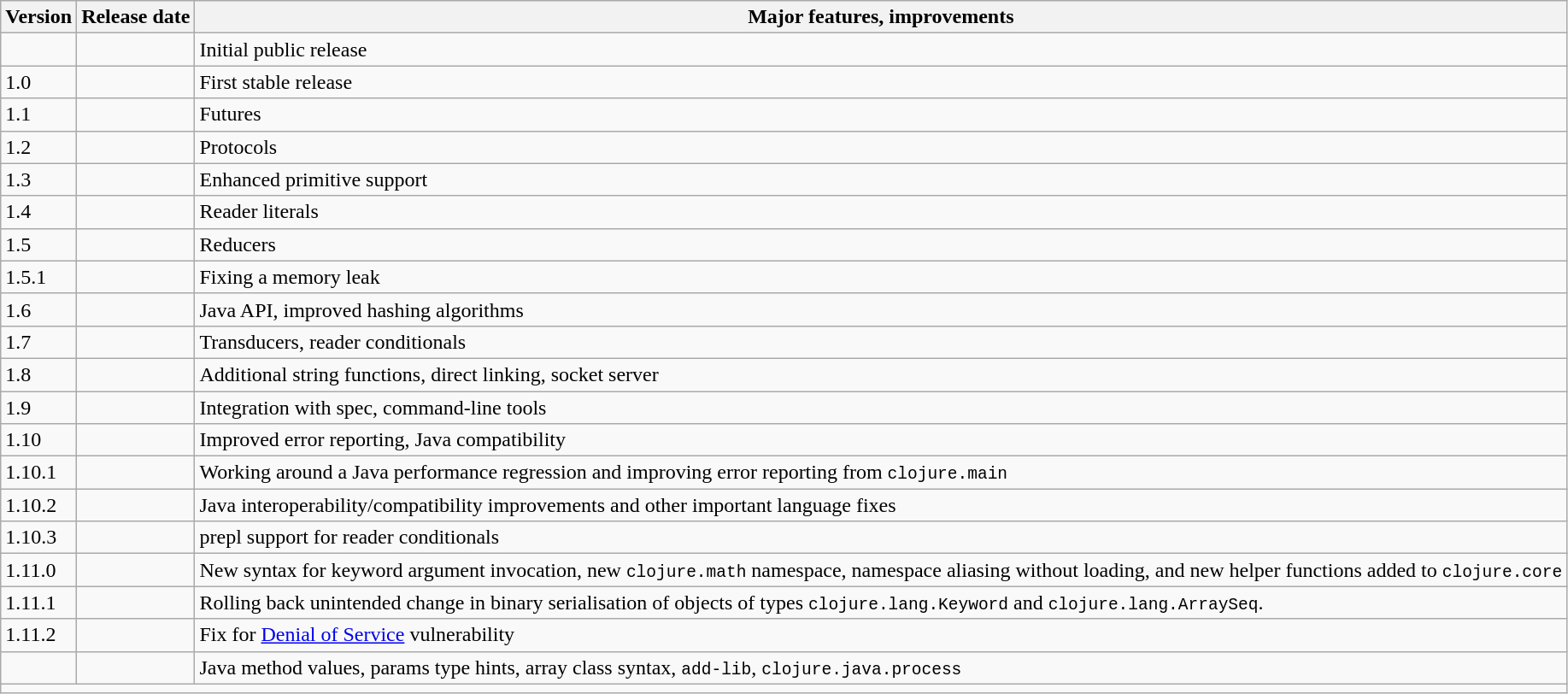<table class="wikitable">
<tr>
<th>Version</th>
<th>Release date</th>
<th>Major features, improvements</th>
</tr>
<tr>
<td></td>
<td></td>
<td>Initial public release</td>
</tr>
<tr>
<td>1.0</td>
<td></td>
<td>First stable release</td>
</tr>
<tr>
<td>1.1</td>
<td></td>
<td>Futures</td>
</tr>
<tr>
<td>1.2</td>
<td></td>
<td>Protocols</td>
</tr>
<tr>
<td>1.3</td>
<td></td>
<td>Enhanced primitive support</td>
</tr>
<tr>
<td>1.4</td>
<td></td>
<td>Reader literals</td>
</tr>
<tr>
<td>1.5</td>
<td></td>
<td>Reducers</td>
</tr>
<tr>
<td>1.5.1</td>
<td></td>
<td>Fixing a memory leak</td>
</tr>
<tr>
<td>1.6</td>
<td></td>
<td>Java API, improved hashing algorithms</td>
</tr>
<tr>
<td>1.7</td>
<td></td>
<td>Transducers, reader conditionals</td>
</tr>
<tr>
<td>1.8</td>
<td></td>
<td>Additional string functions, direct linking, socket server</td>
</tr>
<tr>
<td>1.9</td>
<td></td>
<td>Integration with spec, command-line tools</td>
</tr>
<tr>
<td>1.10</td>
<td></td>
<td>Improved error reporting, Java compatibility</td>
</tr>
<tr>
<td>1.10.1</td>
<td></td>
<td>Working around a Java performance regression and improving error reporting from <code>clojure.main</code></td>
</tr>
<tr>
<td>1.10.2</td>
<td></td>
<td>Java interoperability/compatibility improvements and other important language fixes</td>
</tr>
<tr>
<td>1.10.3</td>
<td></td>
<td>prepl support for reader conditionals</td>
</tr>
<tr>
<td>1.11.0</td>
<td></td>
<td>New syntax for keyword argument invocation, new <code>clojure.math</code> namespace, namespace aliasing without loading, and new helper functions added to <code>clojure.core</code></td>
</tr>
<tr>
<td>1.11.1</td>
<td></td>
<td>Rolling back unintended change in binary serialisation of objects of types <code>clojure.lang.Keyword</code> and <code>clojure.lang.ArraySeq</code>.</td>
</tr>
<tr>
<td>1.11.2</td>
<td></td>
<td>Fix for  <a href='#'>Denial of Service</a> vulnerability</td>
</tr>
<tr>
<td></td>
<td></td>
<td>Java method values, params type hints, array class syntax, <code>add-lib</code>, <code>clojure.java.process</code></td>
</tr>
<tr>
<td colspan=3></td>
</tr>
</table>
